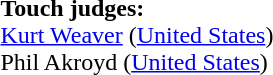<table style="width:100%">
<tr>
<td><br><br><strong>Touch judges:</strong>
<br><a href='#'>Kurt Weaver</a> (<a href='#'>United States</a>)
<br>Phil Akroyd (<a href='#'>United States</a>)</td>
</tr>
</table>
